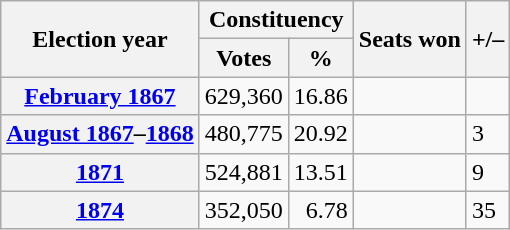<table class="wikitable" style="text-align: right;">
<tr>
<th rowspan="2">Election year</th>
<th colspan="2">Constituency</th>
<th rowspan="2">Seats won</th>
<th rowspan="2">+/–</th>
</tr>
<tr>
<th>Votes</th>
<th>%</th>
</tr>
<tr>
<th><a href='#'>February 1867</a></th>
<td>629,360</td>
<td>16.86</td>
<td></td>
<td></td>
</tr>
<tr>
<th><a href='#'>August 1867</a>–<a href='#'>1868</a></th>
<td>480,775</td>
<td>20.92</td>
<td align="left"></td>
<td align="left"> 3</td>
</tr>
<tr>
<th><a href='#'>1871</a></th>
<td>524,881</td>
<td>13.51</td>
<td align="left"></td>
<td align="left"> 9</td>
</tr>
<tr>
<th><a href='#'>1874</a></th>
<td>352,050</td>
<td>6.78</td>
<td align="left"></td>
<td align="left"> 35</td>
</tr>
</table>
